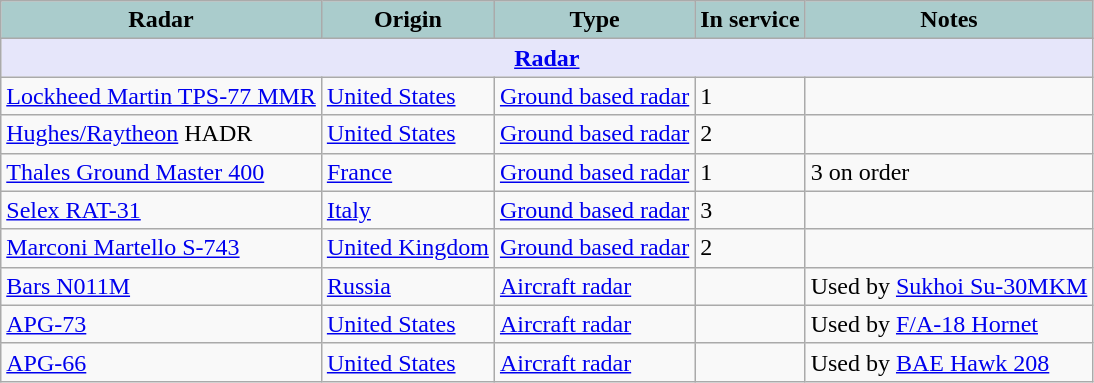<table class="wikitable">
<tr>
<th style="text-align:center; background:#acc;">Radar</th>
<th style="text-align: center; background:#acc;">Origin</th>
<th style="text-align:l center; background:#acc;">Type</th>
<th style="text-align:l center; background:#acc;">In service</th>
<th style="text-align: center; background:#acc;">Notes</th>
</tr>
<tr>
<th colspan="5" style="align: center; background: lavender;"><a href='#'>Radar</a></th>
</tr>
<tr>
<td><a href='#'>Lockheed Martin TPS-77 MMR</a></td>
<td><a href='#'>United States</a></td>
<td><a href='#'>Ground based radar</a></td>
<td>1</td>
<td></td>
</tr>
<tr>
<td><a href='#'>Hughes/Raytheon</a> HADR</td>
<td><a href='#'>United States</a></td>
<td><a href='#'>Ground based radar</a></td>
<td>2</td>
<td></td>
</tr>
<tr>
<td><a href='#'>Thales Ground Master 400</a></td>
<td><a href='#'>France</a></td>
<td><a href='#'>Ground based radar</a></td>
<td>1</td>
<td>3 on order</td>
</tr>
<tr>
<td><a href='#'>Selex RAT-31</a></td>
<td><a href='#'>Italy</a></td>
<td><a href='#'>Ground based radar</a></td>
<td>3</td>
<td></td>
</tr>
<tr>
<td><a href='#'>Marconi Martello S-743</a></td>
<td><a href='#'>United Kingdom</a></td>
<td><a href='#'>Ground based radar</a></td>
<td>2</td>
<td></td>
</tr>
<tr>
<td><a href='#'>Bars N011M</a></td>
<td><a href='#'>Russia</a></td>
<td><a href='#'>Aircraft radar</a></td>
<td></td>
<td>Used by <a href='#'>Sukhoi Su-30MKM</a></td>
</tr>
<tr>
<td><a href='#'>APG-73</a></td>
<td><a href='#'>United States</a></td>
<td><a href='#'>Aircraft radar</a></td>
<td></td>
<td>Used by <a href='#'>F/A-18 Hornet</a></td>
</tr>
<tr>
<td><a href='#'>APG-66</a></td>
<td><a href='#'>United States</a></td>
<td><a href='#'>Aircraft radar</a></td>
<td></td>
<td>Used by <a href='#'>BAE Hawk 208</a></td>
</tr>
</table>
